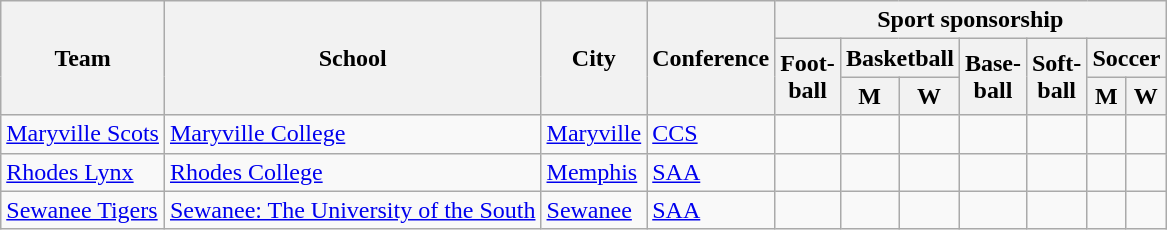<table class="sortable wikitable">
<tr>
<th rowspan=3>Team</th>
<th rowspan=3>School</th>
<th rowspan=3>City</th>
<th rowspan=3>Conference</th>
<th colspan=7>Sport sponsorship</th>
</tr>
<tr>
<th rowspan=2>Foot-<br>ball</th>
<th colspan=2>Basketball</th>
<th rowspan=2>Base-<br>ball</th>
<th rowspan=2>Soft-<br>ball</th>
<th colspan=2>Soccer</th>
</tr>
<tr>
<th>M</th>
<th>W</th>
<th>M</th>
<th>W</th>
</tr>
<tr>
<td><a href='#'>Maryville Scots</a></td>
<td><a href='#'>Maryville College</a></td>
<td><a href='#'>Maryville</a></td>
<td><a href='#'>CCS</a></td>
<td> </td>
<td></td>
<td></td>
<td></td>
<td></td>
<td></td>
<td></td>
</tr>
<tr>
<td><a href='#'>Rhodes Lynx</a></td>
<td><a href='#'>Rhodes College</a></td>
<td><a href='#'>Memphis</a></td>
<td><a href='#'>SAA</a></td>
<td></td>
<td></td>
<td></td>
<td></td>
<td></td>
<td></td>
<td></td>
</tr>
<tr>
<td><a href='#'>Sewanee Tigers</a></td>
<td><a href='#'>Sewanee: The University of the South</a></td>
<td><a href='#'>Sewanee</a></td>
<td><a href='#'>SAA</a></td>
<td></td>
<td></td>
<td></td>
<td></td>
<td></td>
<td></td>
<td></td>
</tr>
</table>
